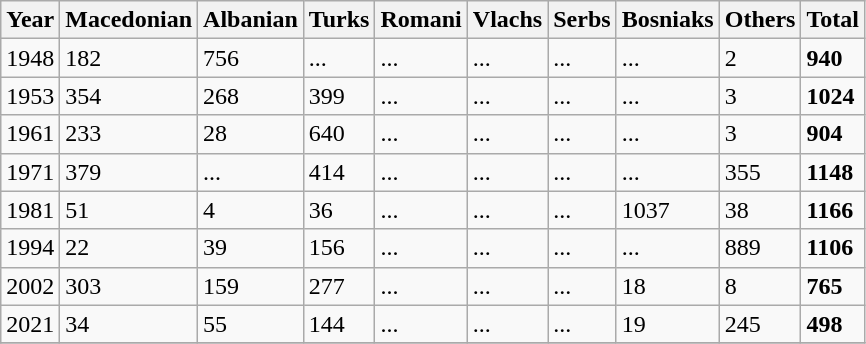<table class="wikitable">
<tr>
<th>Year</th>
<th>Macedonian</th>
<th>Albanian</th>
<th>Turks</th>
<th>Romani</th>
<th>Vlachs</th>
<th>Serbs</th>
<th>Bosniaks</th>
<th><abbr>Others</abbr></th>
<th>Total</th>
</tr>
<tr>
<td>1948</td>
<td>182</td>
<td>756</td>
<td>...</td>
<td>...</td>
<td>...</td>
<td>...</td>
<td>...</td>
<td>2</td>
<td><strong>940</strong></td>
</tr>
<tr>
<td>1953</td>
<td>354</td>
<td>268</td>
<td>399</td>
<td>...</td>
<td>...</td>
<td>...</td>
<td>...</td>
<td>3</td>
<td><strong>1024</strong></td>
</tr>
<tr>
<td>1961</td>
<td>233</td>
<td>28</td>
<td>640</td>
<td>...</td>
<td>...</td>
<td>...</td>
<td>...</td>
<td>3</td>
<td><strong>904</strong></td>
</tr>
<tr>
<td>1971</td>
<td>379</td>
<td>...</td>
<td>414</td>
<td>...</td>
<td>...</td>
<td>...</td>
<td>...</td>
<td>355</td>
<td><strong>1148</strong></td>
</tr>
<tr>
<td>1981</td>
<td>51</td>
<td>4</td>
<td>36</td>
<td>...</td>
<td>...</td>
<td>...</td>
<td>1037</td>
<td>38</td>
<td><strong>1166</strong></td>
</tr>
<tr>
<td>1994</td>
<td>22</td>
<td>39</td>
<td>156</td>
<td>...</td>
<td>...</td>
<td>...</td>
<td>...</td>
<td>889</td>
<td><strong>1106</strong></td>
</tr>
<tr>
<td>2002</td>
<td>303</td>
<td>159</td>
<td>277</td>
<td>...</td>
<td>...</td>
<td>...</td>
<td>18</td>
<td>8</td>
<td><strong>765</strong></td>
</tr>
<tr>
<td>2021</td>
<td>34</td>
<td>55</td>
<td>144</td>
<td>...</td>
<td>...</td>
<td>...</td>
<td>19</td>
<td>245</td>
<td><strong>498</strong></td>
</tr>
<tr>
</tr>
</table>
